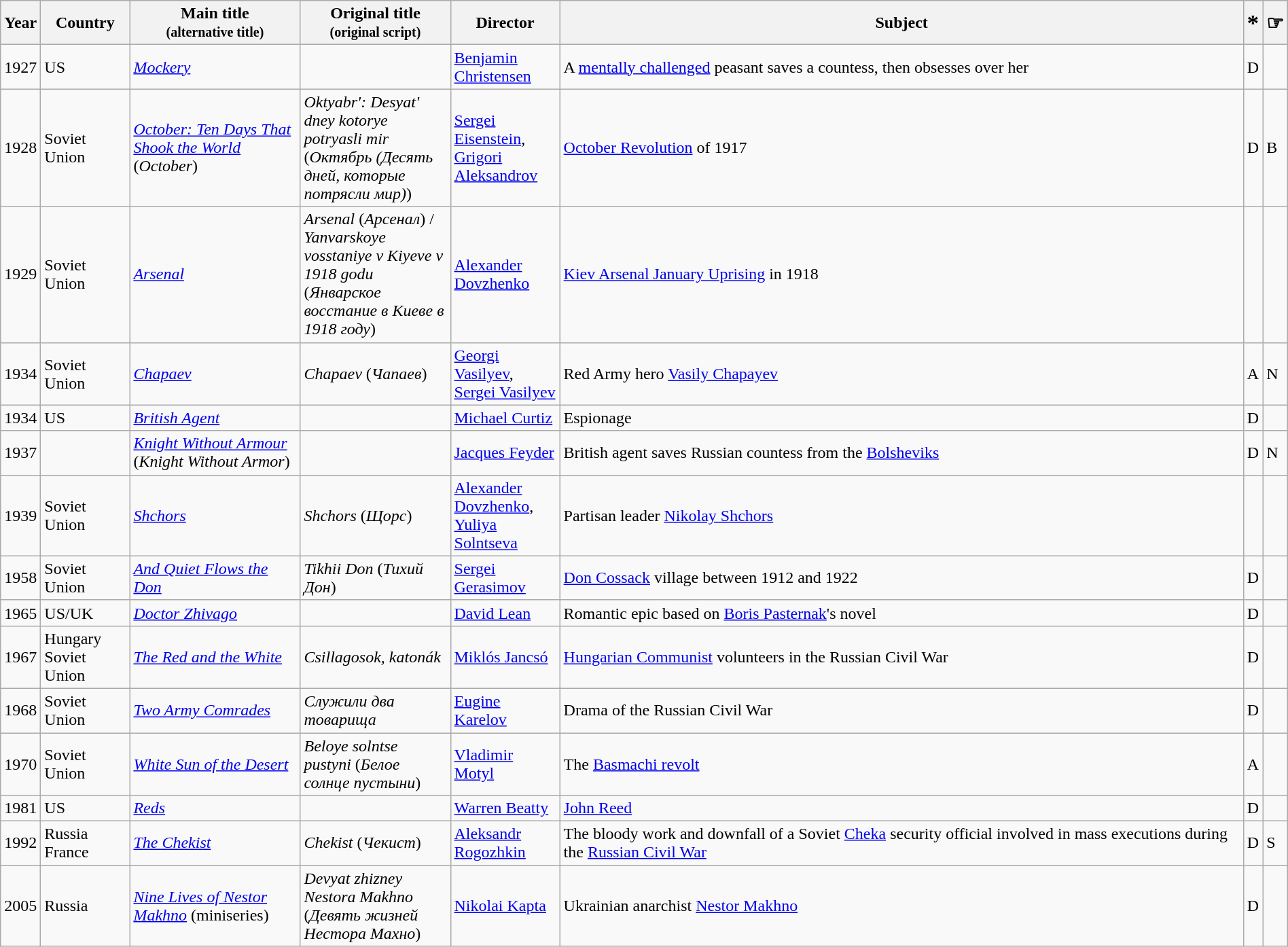<table class="wikitable sortable" style="width:100%;">
<tr>
<th>Year</th>
<th width= 80>Country</th>
<th class="unsortable" style="width:160px;">Main title<br><small>(alternative title)</small></th>
<th class="unsortable" style="width:140px;">Original title<br><small>(original script)</small></th>
<th width=100>Director</th>
<th class="unsortable">Subject</th>
<th width= 3><big><big>*</big></big></th>
<th width= 3><big>☞</big></th>
</tr>
<tr>
<td>1927</td>
<td>US</td>
<td><em><a href='#'>Mockery</a></em></td>
<td></td>
<td><a href='#'>Benjamin Christensen</a></td>
<td>A <a href='#'>mentally challenged</a> peasant saves a countess, then obsesses over her</td>
<td>D</td>
</tr>
<tr>
<td>1928</td>
<td>Soviet Union</td>
<td><em><a href='#'>October: Ten Days That Shook the World</a></em> (<em>October</em>)</td>
<td><em>Oktyabr': Desyat' dney kotorye potryasli mir</em> (<em>Октябрь (Десять дней, которые потрясли мир)</em>)</td>
<td><a href='#'>Sergei Eisenstein</a>, <a href='#'>Grigori Aleksandrov</a></td>
<td><a href='#'>October Revolution</a> of 1917</td>
<td>D</td>
<td>B</td>
</tr>
<tr>
<td>1929</td>
<td>Soviet Union</td>
<td><em><a href='#'>Arsenal</a></em></td>
<td><em>Arsenal</em> (<em>Арсенал</em>) / <em>Yanvarskoye vosstaniye v Kiyeve v 1918 godu</em> (<em>Январское восстание в Киеве в 1918 году</em>)</td>
<td><a href='#'>Alexander Dovzhenko</a></td>
<td><a href='#'>Kiev Arsenal January Uprising</a> in 1918</td>
<td></td>
</tr>
<tr>
<td>1934</td>
<td>Soviet Union</td>
<td><em><a href='#'>Chapaev</a></em></td>
<td><em>Chapaev</em> (<em>Чапаев</em>)</td>
<td><a href='#'>Georgi Vasilyev</a>, <a href='#'>Sergei Vasilyev</a></td>
<td>Red Army hero <a href='#'>Vasily Chapayev</a></td>
<td>A</td>
<td>N</td>
</tr>
<tr>
<td>1934</td>
<td>US</td>
<td><em><a href='#'>British Agent</a></em></td>
<td></td>
<td><a href='#'>Michael Curtiz</a></td>
<td>Espionage</td>
<td>D</td>
</tr>
<tr>
<td>1937</td>
<td></td>
<td><em><a href='#'>Knight Without Armour</a></em> (<em>Knight Without Armor</em>)</td>
<td></td>
<td><a href='#'>Jacques Feyder</a></td>
<td>British agent saves Russian countess from the <a href='#'>Bolsheviks</a></td>
<td>D</td>
<td>N</td>
</tr>
<tr>
<td>1939</td>
<td>Soviet Union</td>
<td><em><a href='#'>Shchors</a></em></td>
<td><em>Shchors</em> (<em>Щорс</em>)</td>
<td><a href='#'>Alexander Dovzhenko</a>, <a href='#'>Yuliya Solntseva</a></td>
<td>Partisan leader <a href='#'>Nikolay Shchors</a></td>
<td></td>
<td></td>
</tr>
<tr>
<td>1958</td>
<td>Soviet Union</td>
<td><em><a href='#'>And Quiet Flows the Don</a></em></td>
<td><em>Tikhii Don</em> (<em>Тихий Дон</em>)</td>
<td><a href='#'>Sergei Gerasimov</a></td>
<td><a href='#'>Don Cossack</a> village between 1912 and 1922</td>
<td>D</td>
<td></td>
</tr>
<tr>
<td>1965</td>
<td>US/UK</td>
<td><em><a href='#'>Doctor Zhivago</a></em></td>
<td></td>
<td><a href='#'>David Lean</a></td>
<td>Romantic epic based on <a href='#'>Boris Pasternak</a>'s novel</td>
<td>D</td>
<td></td>
</tr>
<tr>
<td>1967</td>
<td>Hungary<br>Soviet Union</td>
<td><em><a href='#'>The Red and the White</a></em></td>
<td><em>Csillagosok, katonák</em></td>
<td><a href='#'>Miklós Jancsó</a></td>
<td><a href='#'>Hungarian Communist</a> volunteers in the Russian Civil War</td>
<td>D</td>
<td></td>
</tr>
<tr>
<td>1968</td>
<td>Soviet Union</td>
<td><em><a href='#'>Two Army Comrades</a></em></td>
<td><em>Служили два товарища</em></td>
<td><a href='#'>Eugine Karelov</a></td>
<td>Drama of the Russian Civil War</td>
<td>D</td>
<td></td>
</tr>
<tr>
<td>1970</td>
<td>Soviet Union</td>
<td><em><a href='#'>White Sun of the Desert</a></em></td>
<td><em>Beloye solntse pustyni</em> (<em>Белое солнце пустыни</em>)</td>
<td><a href='#'>Vladimir Motyl</a></td>
<td>The <a href='#'>Basmachi revolt</a></td>
<td>A</td>
<td></td>
</tr>
<tr>
<td>1981</td>
<td>US</td>
<td><em><a href='#'>Reds</a></em></td>
<td></td>
<td><a href='#'>Warren Beatty</a></td>
<td><a href='#'>John Reed</a></td>
<td>D</td>
<td></td>
</tr>
<tr>
<td>1992</td>
<td>Russia<br>France</td>
<td><em><a href='#'>The Chekist</a></em></td>
<td><em>Chekist</em> (<em>Чекист</em>)</td>
<td><a href='#'>Aleksandr Rogozhkin</a></td>
<td>The bloody work and downfall of a Soviet <a href='#'>Cheka</a> security official involved in mass executions during the <a href='#'>Russian Civil War</a></td>
<td>D</td>
<td>S</td>
</tr>
<tr>
<td>2005</td>
<td>Russia</td>
<td><em><a href='#'>Nine Lives of Nestor Makhno</a></em> (miniseries)</td>
<td><em>Devyat zhizney Nestora Makhno</em> (<em>Девять жизней Нестора Махно</em>)</td>
<td><a href='#'>Nikolai Kapta</a></td>
<td>Ukrainian anarchist <a href='#'>Nestor Makhno</a></td>
<td>D</td>
</tr>
</table>
